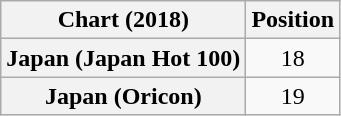<table class="wikitable sortable plainrowheaders" style="text-align:center">
<tr>
<th scope="col">Chart (2018)</th>
<th scope="col">Position</th>
</tr>
<tr>
<th scope="row">Japan (Japan Hot 100)</th>
<td>18</td>
</tr>
<tr>
<th scope="row">Japan (Oricon)</th>
<td>19</td>
</tr>
</table>
